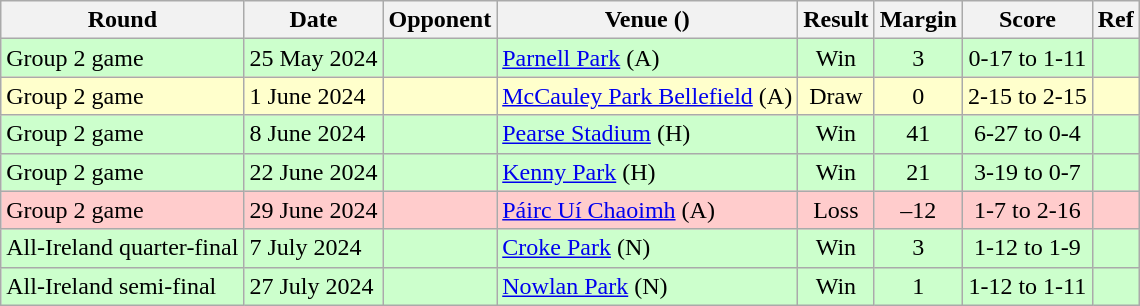<table class="wikitable">
<tr>
<th>Round</th>
<th>Date</th>
<th>Opponent</th>
<th>Venue ()</th>
<th>Result</th>
<th>Margin</th>
<th>Score</th>
<th>Ref</th>
</tr>
<tr style="background-color: #cfc;">
<td>Group 2 game</td>
<td>25 May 2024</td>
<td> </td>
<td><a href='#'>Parnell Park</a> (A)</td>
<td align="center">Win</td>
<td align="center">3</td>
<td align="center">0-17 to 1-11</td>
<td></td>
</tr>
<tr style="background-color: #ffc;">
<td>Group 2 game</td>
<td>1 June 2024</td>
<td> </td>
<td><a href='#'>McCauley Park Bellefield</a> (A)</td>
<td align="center">Draw</td>
<td align="center">0</td>
<td align="center">2-15 to 2-15</td>
<td></td>
</tr>
<tr style="background-color: #cfc;">
<td>Group 2 game</td>
<td>8 June 2024</td>
<td> </td>
<td><a href='#'>Pearse Stadium</a> (H)</td>
<td align="center">Win</td>
<td align="center">41</td>
<td align="center">6-27 to 0-4</td>
<td></td>
</tr>
<tr style="background-color: #cfc;">
<td>Group 2 game</td>
<td>22 June 2024</td>
<td> </td>
<td><a href='#'>Kenny Park</a> (H)</td>
<td align="center">Win</td>
<td align="center">21</td>
<td align="center">3-19 to 0-7</td>
<td></td>
</tr>
<tr style="background-color: #fcc;">
<td>Group 2 game</td>
<td>29 June 2024</td>
<td> </td>
<td><a href='#'>Páirc Uí Chaoimh</a> (A)</td>
<td align="center">Loss</td>
<td align="center">–12</td>
<td align="center">1-7 to 2-16</td>
<td></td>
</tr>
<tr style="background-color: #cfc;">
<td>All-Ireland quarter-final</td>
<td>7 July 2024</td>
<td> </td>
<td><a href='#'>Croke Park</a> (N)</td>
<td align="center">Win</td>
<td align="center">3</td>
<td align="center">1-12 to 1-9</td>
<td></td>
</tr>
<tr style="background-color: #cfc;">
<td>All-Ireland semi-final</td>
<td>27 July 2024</td>
<td> </td>
<td><a href='#'>Nowlan Park</a> (N)</td>
<td align="center">Win</td>
<td align="center">1</td>
<td align="center">1-12 to 1-11</td>
<td></td>
</tr>
</table>
